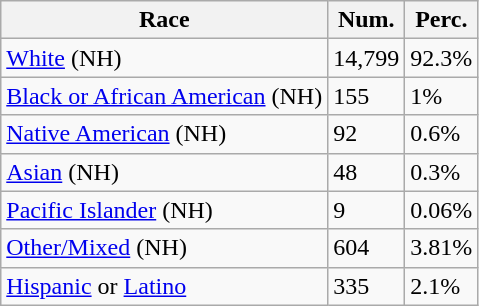<table class="wikitable">
<tr>
<th>Race</th>
<th>Num.</th>
<th>Perc.</th>
</tr>
<tr>
<td><a href='#'>White</a> (NH)</td>
<td>14,799</td>
<td>92.3%</td>
</tr>
<tr>
<td><a href='#'>Black or African American</a> (NH)</td>
<td>155</td>
<td>1%</td>
</tr>
<tr>
<td><a href='#'>Native American</a> (NH)</td>
<td>92</td>
<td>0.6%</td>
</tr>
<tr>
<td><a href='#'>Asian</a> (NH)</td>
<td>48</td>
<td>0.3%</td>
</tr>
<tr>
<td><a href='#'>Pacific Islander</a> (NH)</td>
<td>9</td>
<td>0.06%</td>
</tr>
<tr>
<td><a href='#'>Other/Mixed</a> (NH)</td>
<td>604</td>
<td>3.81%</td>
</tr>
<tr>
<td><a href='#'>Hispanic</a> or <a href='#'>Latino</a></td>
<td>335</td>
<td>2.1%</td>
</tr>
</table>
